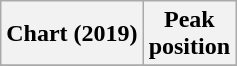<table class="wikitable plainrowheaders" style="text-align:center">
<tr>
<th scope="col">Chart (2019)</th>
<th scope="col">Peak<br>position</th>
</tr>
<tr>
</tr>
</table>
